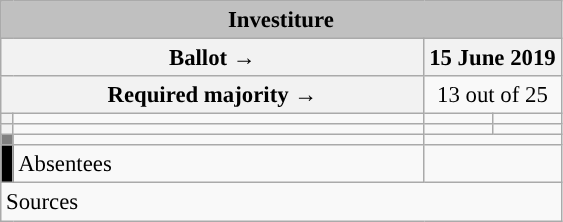<table class="wikitable" style="text-align:center; font-size:95%;">
<tr bgcolor="#E9E9E9">
<td colspan="4" align="center" bgcolor="#C0C0C0"><strong>Investiture</strong></td>
</tr>
<tr>
<th colspan="2" width="275px">Ballot →</th>
<th colspan="2">15 June 2019</th>
</tr>
<tr>
<th colspan="2">Required majority →</th>
<td colspan="2">13 out of 25</td>
</tr>
<tr>
<th width="1px" style="background:"></th>
<td align="left"></td>
<td></td>
<td></td>
</tr>
<tr>
<th style="color:inherit;background:"></th>
<td align="left"></td>
<td></td>
<td></td>
</tr>
<tr>
<th style="color:inherit;background:gray;"></th>
<td align="left"></td>
<td colspan="2"></td>
</tr>
<tr>
<th style="color:inherit;background:black;"></th>
<td align="left">Absentees</td>
<td colspan="2"></td>
</tr>
<tr>
<td align="left" colspan="4">Sources</td>
</tr>
</table>
